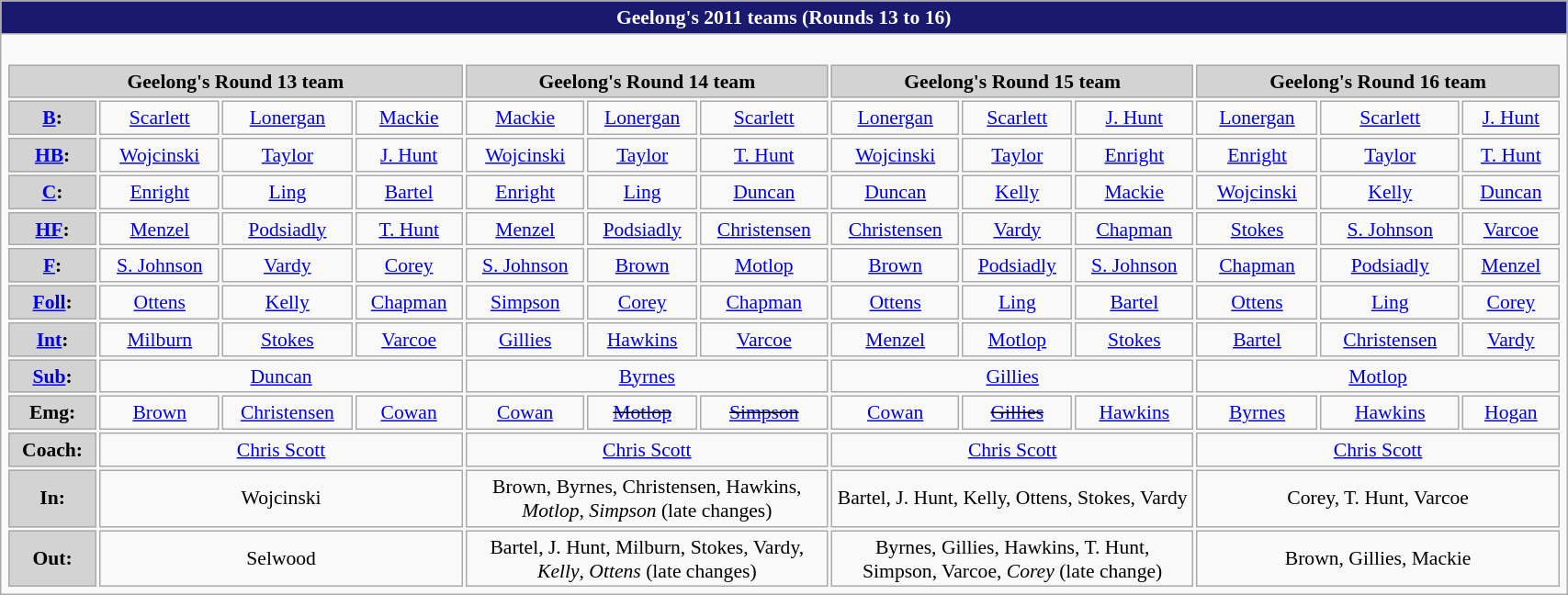<table class="collapsible collapsed wikitable"  style="font-size:90%; text-align:center; width:90%;">
<tr>
<th style="text-align:center; background:#191970; color:white; width:90%;"><strong>Geelong's 2011 teams (Rounds 13 to 16)</strong></th>
</tr>
<tr>
<td><br><table>
<tr style="text-align:center; background:#d3d3d3;">
<td colspan="4;"  style="width:25%;"><strong>Geelong's Round 13 team</strong></td>
<td colspan="3;"  style="width:20%;"><strong>Geelong's Round 14 team</strong></td>
<td colspan="3;"  style="width:20%;"><strong>Geelong's Round 15 team</strong></td>
<td colspan="3;"  style="width:20%;"><strong>Geelong's Round 16 team</strong></td>
</tr>
<tr>
<td style="background:#d3d3d3;"><strong><a href='#'>B</a>:</strong></td>
<td><a href='#'>Scarlett</a></td>
<td><a href='#'>Lonergan</a></td>
<td><a href='#'>Mackie</a></td>
<td><a href='#'>Mackie</a></td>
<td><a href='#'>Lonergan</a></td>
<td><a href='#'>Scarlett</a> </td>
<td><a href='#'>Lonergan</a> </td>
<td><a href='#'>Scarlett</a></td>
<td><a href='#'>J. Hunt</a></td>
<td><a href='#'>Lonergan</a></td>
<td><a href='#'>Scarlett</a></td>
<td><a href='#'>J. Hunt</a></td>
</tr>
<tr>
<td style="background:#d3d3d3;"><strong><a href='#'>HB</a>:</strong></td>
<td><a href='#'>Wojcinski</a></td>
<td><a href='#'>Taylor</a></td>
<td><a href='#'>J. Hunt</a></td>
<td><a href='#'>Wojcinski</a></td>
<td><a href='#'>Taylor</a></td>
<td><a href='#'>T. Hunt</a></td>
<td><a href='#'>Wojcinski</a></td>
<td><a href='#'>Taylor</a></td>
<td><a href='#'>Enright</a></td>
<td><a href='#'>Enright</a></td>
<td><a href='#'>Taylor</a></td>
<td><a href='#'>T. Hunt</a></td>
</tr>
<tr>
<td style="background:#d3d3d3;"><strong><a href='#'>C</a>:</strong></td>
<td><a href='#'>Enright</a></td>
<td><a href='#'>Ling</a></td>
<td><a href='#'>Bartel</a> </td>
<td><a href='#'>Enright</a></td>
<td><a href='#'>Ling</a></td>
<td><a href='#'>Duncan</a></td>
<td><a href='#'>Duncan</a></td>
<td><a href='#'>Kelly</a></td>
<td><a href='#'>Mackie</a></td>
<td><a href='#'>Wojcinski</a></td>
<td><a href='#'>Kelly</a></td>
<td><a href='#'>Duncan</a> </td>
</tr>
<tr>
<td style="background:#d3d3d3;"><strong><a href='#'>HF</a>:</strong></td>
<td><a href='#'>Menzel</a></td>
<td><a href='#'>Podsiadly</a></td>
<td><a href='#'>T. Hunt</a></td>
<td><a href='#'>Menzel</a></td>
<td><a href='#'>Podsiadly</a></td>
<td><a href='#'>Christensen</a></td>
<td><a href='#'>Christensen</a></td>
<td><a href='#'>Vardy</a></td>
<td><a href='#'>Chapman</a></td>
<td><a href='#'>Stokes</a></td>
<td><a href='#'>S. Johnson</a></td>
<td><a href='#'>Varcoe</a></td>
</tr>
<tr>
<td style="background:#d3d3d3;"><strong><a href='#'>F</a>:</strong></td>
<td><a href='#'>S. Johnson</a></td>
<td><a href='#'>Vardy</a></td>
<td><a href='#'>Corey</a></td>
<td><a href='#'>S. Johnson</a></td>
<td><a href='#'>Brown</a></td>
<td><a href='#'>Motlop</a></td>
<td><a href='#'>Brown</a></td>
<td><a href='#'>Podsiadly</a></td>
<td><a href='#'>S. Johnson</a></td>
<td><a href='#'>Chapman</a></td>
<td><a href='#'>Podsiadly</a></td>
<td><a href='#'>Menzel</a></td>
</tr>
<tr>
<td style="background:#d3d3d3;"><strong><a href='#'>Foll</a>:</strong></td>
<td><a href='#'>Ottens</a></td>
<td><a href='#'>Kelly</a></td>
<td><a href='#'>Chapman</a></td>
<td><a href='#'>Simpson</a></td>
<td><a href='#'>Corey</a></td>
<td><a href='#'>Chapman</a></td>
<td><a href='#'>Ottens</a></td>
<td><a href='#'>Ling</a></td>
<td><a href='#'>Bartel</a></td>
<td><a href='#'>Ottens</a></td>
<td><a href='#'>Ling</a></td>
<td><a href='#'>Corey</a></td>
</tr>
<tr>
<td style="background:#d3d3d3;"><strong><a href='#'>Int</a>:</strong></td>
<td><a href='#'>Milburn</a></td>
<td><a href='#'>Stokes</a></td>
<td><a href='#'>Varcoe</a></td>
<td><a href='#'>Gillies</a></td>
<td><a href='#'>Hawkins</a></td>
<td><a href='#'>Varcoe</a></td>
<td><a href='#'>Menzel</a></td>
<td><a href='#'>Motlop</a></td>
<td><a href='#'>Stokes</a></td>
<td><a href='#'>Bartel</a></td>
<td><a href='#'>Christensen</a></td>
<td><a href='#'>Vardy</a></td>
</tr>
<tr>
<td style="background:#d3d3d3;"><strong><a href='#'>Sub</a>:</strong></td>
<td colspan=3><a href='#'>Duncan</a> </td>
<td colspan=3><a href='#'>Byrnes</a> </td>
<td colspan=3><a href='#'>Gillies</a> </td>
<td colspan=3><a href='#'>Motlop</a> </td>
</tr>
<tr>
<td style="background:#d3d3d3;"><strong>Emg:</strong></td>
<td><a href='#'>Brown</a></td>
<td><a href='#'>Christensen</a></td>
<td><a href='#'>Cowan</a></td>
<td><a href='#'>Cowan</a></td>
<td><s><a href='#'>Motlop</a></s></td>
<td><s><a href='#'>Simpson</a></s></td>
<td><a href='#'>Cowan</a></td>
<td><s><a href='#'>Gillies</a></s></td>
<td><a href='#'>Hawkins</a></td>
<td><a href='#'>Byrnes</a></td>
<td><a href='#'>Hawkins</a></td>
<td><a href='#'>Hogan</a></td>
</tr>
<tr>
<td style="background:#d3d3d3;"><strong>Coach:</strong></td>
<td colspan=3><a href='#'>Chris Scott</a></td>
<td colspan=3><a href='#'>Chris Scott</a></td>
<td colspan=3><a href='#'>Chris Scott</a></td>
<td colspan=3><a href='#'>Chris Scott</a></td>
</tr>
<tr>
<td style="background:#d3d3d3;"> <strong>In:</strong></td>
<td colspan=3>Wojcinski</td>
<td colspan=3>Brown, Byrnes, Christensen, Hawkins, <em>Motlop</em>, <em>Simpson</em> (late changes)</td>
<td colspan=3>Bartel, J. Hunt, Kelly, Ottens, Stokes, Vardy</td>
<td colspan=3>Corey, T. Hunt, Varcoe</td>
</tr>
<tr>
<td style="background:#d3d3d3;"> <strong>Out:</strong></td>
<td colspan=3>Selwood</td>
<td colspan=3>Bartel, J. Hunt, Milburn, Stokes, Vardy, <em>Kelly</em>, <em>Ottens</em> (late changes)</td>
<td colspan=3>Byrnes, Gillies, Hawkins, T. Hunt, Simpson, Varcoe, <em>Corey</em> (late change)</td>
<td colspan=3>Brown, Gillies, Mackie</td>
</tr>
</table>
</td>
</tr>
</table>
